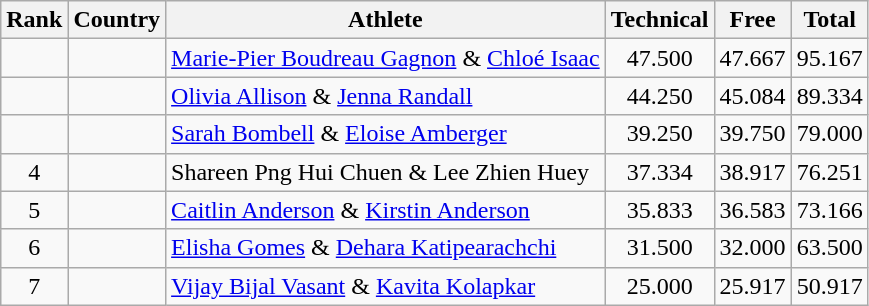<table class="wikitable" style="text-align:center">
<tr>
<th>Rank</th>
<th>Country</th>
<th>Athlete</th>
<th>Technical</th>
<th>Free </th>
<th>Total</th>
</tr>
<tr>
<td></td>
<td align=left></td>
<td align=left><a href='#'>Marie-Pier Boudreau Gagnon</a> & <a href='#'>Chloé Isaac</a></td>
<td>47.500</td>
<td>47.667</td>
<td>95.167</td>
</tr>
<tr>
<td></td>
<td align=left></td>
<td align=left><a href='#'>Olivia Allison</a> & <a href='#'>Jenna Randall</a></td>
<td>44.250</td>
<td>45.084</td>
<td>89.334</td>
</tr>
<tr>
<td></td>
<td align=left></td>
<td align=left><a href='#'>Sarah Bombell</a> & <a href='#'>Eloise Amberger</a></td>
<td>39.250</td>
<td>39.750</td>
<td>79.000</td>
</tr>
<tr>
<td>4</td>
<td align=left></td>
<td align="left">Shareen Png Hui Chuen & Lee Zhien Huey</td>
<td>37.334</td>
<td>38.917</td>
<td>76.251</td>
</tr>
<tr>
<td>5</td>
<td align=left></td>
<td align=left><a href='#'>Caitlin Anderson</a> & <a href='#'>Kirstin Anderson</a></td>
<td>35.833</td>
<td>36.583</td>
<td>73.166</td>
</tr>
<tr>
<td>6</td>
<td align=left></td>
<td align=left><a href='#'>Elisha Gomes</a> & <a href='#'>Dehara Katipearachchi</a></td>
<td>31.500</td>
<td>32.000</td>
<td>63.500</td>
</tr>
<tr>
<td>7</td>
<td align=left></td>
<td align=left><a href='#'>Vijay Bijal Vasant</a> & <a href='#'>Kavita Kolapkar</a></td>
<td>25.000</td>
<td>25.917</td>
<td>50.917</td>
</tr>
</table>
